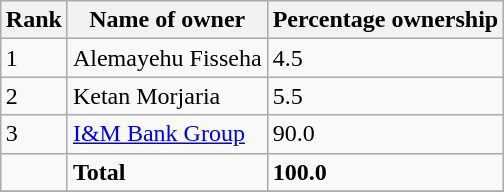<table class="wikitable sortable" style="margin: 0.5em auto">
<tr>
<th>Rank</th>
<th>Name of owner</th>
<th>Percentage ownership</th>
</tr>
<tr>
<td>1</td>
<td>Alemayehu Fisseha</td>
<td>4.5</td>
</tr>
<tr>
<td>2</td>
<td>Ketan Morjaria</td>
<td>5.5</td>
</tr>
<tr>
<td>3</td>
<td><a href='#'>I&M Bank Group</a></td>
<td>90.0</td>
</tr>
<tr>
<td></td>
<td><strong>Total</strong></td>
<td><strong>100.0</strong></td>
</tr>
<tr>
</tr>
</table>
